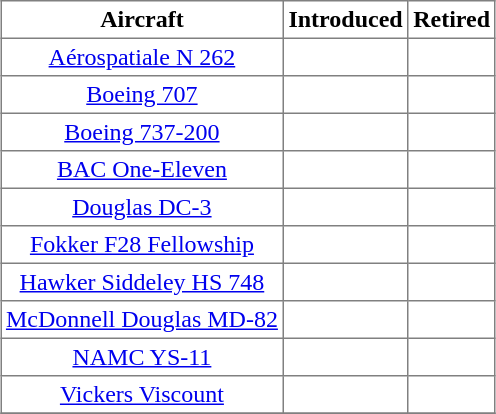<table class="toccolours sortable" border="1" cellpadding="3" style="margin:1em auto; border-collapse:collapse;text-align:center">
<tr>
<th>Aircraft</th>
<th>Introduced</th>
<th>Retired</th>
</tr>
<tr>
<td><a href='#'>Aérospatiale N 262</a></td>
<td></td>
<td></td>
</tr>
<tr>
<td><a href='#'>Boeing 707</a></td>
<td></td>
<td></td>
</tr>
<tr>
<td><a href='#'>Boeing 737-200</a></td>
<td></td>
<td></td>
</tr>
<tr>
<td><a href='#'>BAC One-Eleven</a></td>
<td></td>
<td></td>
</tr>
<tr>
<td><a href='#'>Douglas DC-3</a></td>
<td></td>
<td></td>
</tr>
<tr>
<td><a href='#'>Fokker F28 Fellowship</a></td>
<td></td>
<td></td>
</tr>
<tr>
<td><a href='#'>Hawker Siddeley HS 748</a></td>
<td></td>
<td></td>
</tr>
<tr>
<td><a href='#'>McDonnell Douglas MD-82</a></td>
<td></td>
<td></td>
</tr>
<tr>
<td><a href='#'>NAMC YS-11</a></td>
<td></td>
<td></td>
</tr>
<tr>
<td><a href='#'>Vickers Viscount</a></td>
<td></td>
<td></td>
</tr>
<tr>
</tr>
</table>
